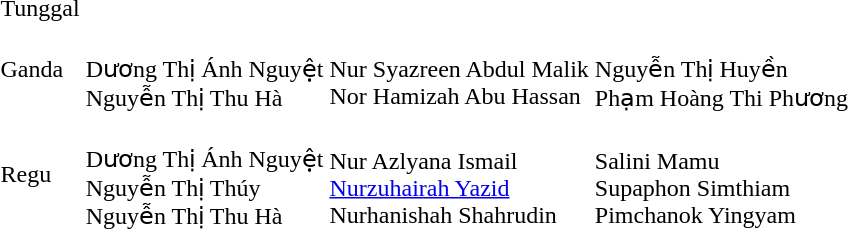<table>
<tr>
<td>Tunggal</td>
<td></td>
<td></td>
<td></td>
</tr>
<tr>
<td>Ganda</td>
<td><br>Dương Thị Ánh Nguyệt<br>Nguyễn Thị Thu Hà</td>
<td><br>Nur Syazreen Abdul Malik<br>Nor Hamizah Abu Hassan</td>
<td><br>Nguyễn Thị Huyền<br>Phạm Hoàng Thi Phương</td>
</tr>
<tr>
<td>Regu</td>
<td><br>Dương Thị Ánh Nguyệt<br>Nguyễn Thị Thúy<br>Nguyễn Thị Thu Hà</td>
<td><br>Nur Azlyana Ismail<br><a href='#'>Nurzuhairah Yazid</a><br>Nurhanishah Shahrudin</td>
<td><br>Salini Mamu<br>Supaphon Simthiam<br>Pimchanok Yingyam</td>
</tr>
</table>
